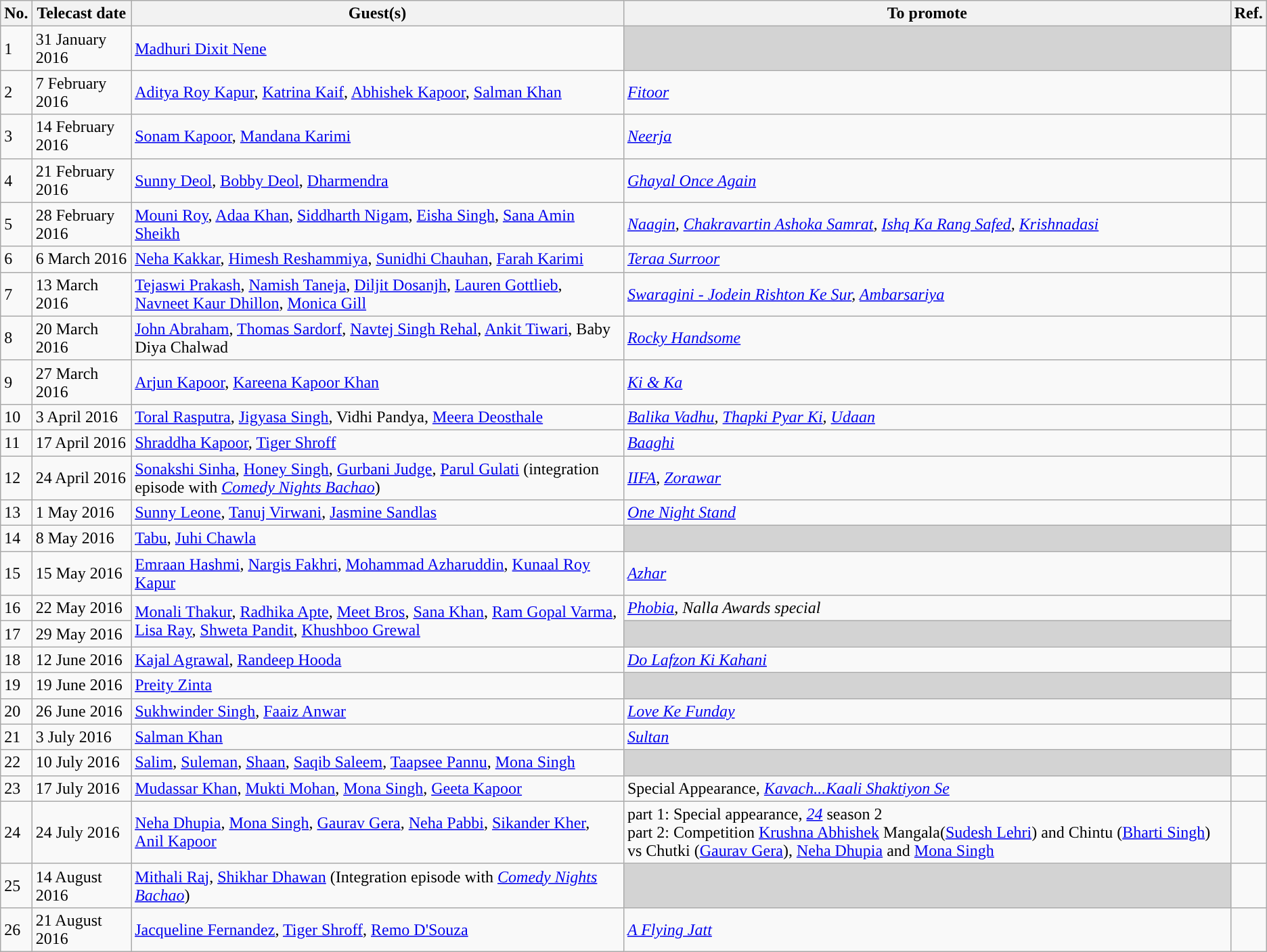<table class="wikitable">
<tr>
<th>No.</th>
<th>Telecast date</th>
<th>Guest(s)</th>
<th>To promote</th>
<th>Ref.</th>
</tr>
<tr>
<td>1</td>
<td>31 January 2016</td>
<td><a href='#'>Madhuri Dixit Nene</a></td>
<td style="background-color:#D3D3D3;"></td>
<td></td>
</tr>
<tr>
<td>2</td>
<td>7 February 2016</td>
<td><a href='#'>Aditya Roy Kapur</a>, <a href='#'>Katrina Kaif</a>, <a href='#'>Abhishek Kapoor</a>, <a href='#'>Salman Khan</a></td>
<td><em><a href='#'>Fitoor</a></em></td>
<td></td>
</tr>
<tr>
<td>3</td>
<td>14 February 2016</td>
<td><a href='#'>Sonam Kapoor</a>, <a href='#'>Mandana Karimi</a></td>
<td><em><a href='#'>Neerja</a></em></td>
<td></td>
</tr>
<tr>
<td>4</td>
<td>21 February 2016</td>
<td><a href='#'>Sunny Deol</a>, <a href='#'>Bobby Deol</a>, <a href='#'>Dharmendra</a></td>
<td><em><a href='#'>Ghayal Once Again</a></em></td>
<td></td>
</tr>
<tr>
<td>5</td>
<td>28 February 2016</td>
<td><a href='#'>Mouni Roy</a>, <a href='#'>Adaa Khan</a>, <a href='#'>Siddharth Nigam</a>, <a href='#'>Eisha Singh</a>, <a href='#'>Sana Amin Sheikh</a></td>
<td><em><a href='#'>Naagin</a>, <a href='#'>Chakravartin Ashoka Samrat</a>, <a href='#'>Ishq Ka Rang Safed</a>, <a href='#'>Krishnadasi</a></em></td>
<td></td>
</tr>
<tr>
<td>6</td>
<td>6 March 2016</td>
<td><a href='#'>Neha Kakkar</a>, <a href='#'>Himesh Reshammiya</a>, <a href='#'>Sunidhi Chauhan</a>, <a href='#'>Farah Karimi</a></td>
<td><em><a href='#'>Teraa Surroor</a></em></td>
<td></td>
</tr>
<tr>
<td>7</td>
<td>13 March 2016</td>
<td><a href='#'>Tejaswi Prakash</a>, <a href='#'>Namish Taneja</a>, <a href='#'>Diljit Dosanjh</a>, <a href='#'>Lauren Gottlieb</a>, <a href='#'>Navneet Kaur Dhillon</a>, <a href='#'>Monica Gill</a></td>
<td><em><a href='#'>Swaragini - Jodein Rishton Ke Sur</a>, <a href='#'>Ambarsariya</a></em></td>
<td></td>
</tr>
<tr>
<td>8</td>
<td>20 March 2016</td>
<td><a href='#'>John Abraham</a>, <a href='#'>Thomas Sardorf</a>, <a href='#'>Navtej Singh Rehal</a>, <a href='#'>Ankit Tiwari</a>, Baby Diya Chalwad</td>
<td><em><a href='#'>Rocky Handsome</a></em></td>
<td></td>
</tr>
<tr>
<td>9</td>
<td>27 March 2016</td>
<td><a href='#'>Arjun Kapoor</a>, <a href='#'>Kareena Kapoor Khan</a></td>
<td><em><a href='#'>Ki & Ka</a></em></td>
<td></td>
</tr>
<tr>
<td>10</td>
<td>3 April 2016</td>
<td><a href='#'>Toral Rasputra</a>, <a href='#'>Jigyasa Singh</a>, Vidhi Pandya, <a href='#'>Meera Deosthale</a></td>
<td><em><a href='#'>Balika Vadhu</a>, <a href='#'>Thapki Pyar Ki</a>, <a href='#'>Udaan</a></em></td>
<td></td>
</tr>
<tr>
<td>11</td>
<td>17 April 2016</td>
<td><a href='#'>Shraddha Kapoor</a>, <a href='#'>Tiger Shroff</a></td>
<td><em><a href='#'>Baaghi</a></em></td>
<td></td>
</tr>
<tr>
<td>12</td>
<td>24 April 2016</td>
<td><a href='#'>Sonakshi Sinha</a>, <a href='#'>Honey Singh</a>, <a href='#'>Gurbani Judge</a>, <a href='#'>Parul Gulati</a> (integration episode with <em><a href='#'>Comedy Nights Bachao</a></em>)</td>
<td><em><a href='#'>IIFA</a></em>, <em><a href='#'>Zorawar</a></em></td>
<td></td>
</tr>
<tr>
<td>13</td>
<td>1 May 2016</td>
<td><a href='#'>Sunny Leone</a>, <a href='#'>Tanuj Virwani</a>, <a href='#'>Jasmine Sandlas</a></td>
<td><em><a href='#'>One Night Stand</a></em></td>
<td></td>
</tr>
<tr>
<td>14</td>
<td>8 May 2016</td>
<td><a href='#'>Tabu</a>, <a href='#'>Juhi Chawla</a></td>
<td style="background-color:#D3D3D3;"></td>
<td></td>
</tr>
<tr>
<td>15</td>
<td>15 May 2016</td>
<td><a href='#'>Emraan Hashmi</a>, <a href='#'>Nargis Fakhri</a>, <a href='#'>Mohammad Azharuddin</a>, <a href='#'>Kunaal Roy Kapur</a></td>
<td><em><a href='#'>Azhar</a></em></td>
<td></td>
</tr>
<tr>
<td>16</td>
<td>22 May 2016</td>
<td rowspan="2"><a href='#'>Monali Thakur</a>, <a href='#'>Radhika Apte</a>, <a href='#'>Meet Bros</a>, <a href='#'>Sana Khan</a>, <a href='#'>Ram Gopal Varma</a>, <a href='#'>Lisa Ray</a>, <a href='#'>Shweta Pandit</a>, <a href='#'>Khushboo Grewal</a></td>
<td><em><a href='#'>Phobia</a></em>, <em>Nalla Awards special</em></td>
<td rowspan="2"></td>
</tr>
<tr>
<td>17</td>
<td>29 May 2016</td>
<td style="background-color:#D3D3D3;"></td>
</tr>
<tr>
<td>18</td>
<td>12 June 2016</td>
<td><a href='#'>Kajal Agrawal</a>, <a href='#'>Randeep Hooda</a></td>
<td><em><a href='#'>Do Lafzon Ki Kahani</a></em></td>
<td></td>
</tr>
<tr>
<td>19</td>
<td>19 June 2016</td>
<td><a href='#'>Preity Zinta</a></td>
<td style="background-color:#D3D3D3;"></td>
<td></td>
</tr>
<tr>
<td>20</td>
<td>26 June 2016</td>
<td><a href='#'>Sukhwinder Singh</a>, <a href='#'>Faaiz Anwar</a></td>
<td><em><a href='#'>Love Ke Funday</a></em></td>
<td></td>
</tr>
<tr>
<td>21</td>
<td>3 July 2016</td>
<td><a href='#'>Salman Khan</a></td>
<td><em><a href='#'>Sultan</a></em></td>
<td></td>
</tr>
<tr>
<td>22</td>
<td>10 July 2016</td>
<td><a href='#'>Salim</a>, <a href='#'>Suleman</a>, <a href='#'>Shaan</a>, <a href='#'>Saqib Saleem</a>, <a href='#'>Taapsee Pannu</a>, <a href='#'>Mona Singh</a></td>
<td style="background-color:#D3D3D3;"></td>
<td></td>
</tr>
<tr>
<td>23</td>
<td>17 July 2016</td>
<td><a href='#'>Mudassar Khan</a>, <a href='#'>Mukti Mohan</a>, <a href='#'>Mona Singh</a>, <a href='#'>Geeta Kapoor</a></td>
<td>Special Appearance, <em><a href='#'>Kavach...Kaali Shaktiyon Se</a></em></td>
<td></td>
</tr>
<tr>
<td>24</td>
<td>24 July 2016</td>
<td><a href='#'>Neha Dhupia</a>, <a href='#'>Mona Singh</a>, <a href='#'>Gaurav Gera</a>, <a href='#'>Neha Pabbi</a>, <a href='#'>Sikander Kher</a>, <a href='#'>Anil Kapoor</a></td>
<td>part 1: Special appearance, <em><a href='#'>24</a></em> season 2<br>part 2: Competition <a href='#'>Krushna Abhishek</a> Mangala(<a href='#'>Sudesh Lehri</a>) and Chintu (<a href='#'>Bharti Singh</a>) vs Chutki (<a href='#'>Gaurav Gera</a>), <a href='#'>Neha Dhupia</a> and <a href='#'>Mona Singh</a></td>
<td></td>
</tr>
<tr>
<td>25</td>
<td>14 August 2016</td>
<td><a href='#'>Mithali Raj</a>, <a href='#'>Shikhar Dhawan</a> (Integration episode with <em><a href='#'>Comedy Nights Bachao</a></em>)</td>
<td style="background-color:#D3D3D3;"></td>
<td></td>
</tr>
<tr>
<td>26</td>
<td>21 August 2016</td>
<td><a href='#'>Jacqueline Fernandez</a>, <a href='#'>Tiger Shroff</a>, <a href='#'>Remo D'Souza</a></td>
<td><em><a href='#'>A Flying Jatt</a></em></td>
<td></td>
</tr>
</table>
